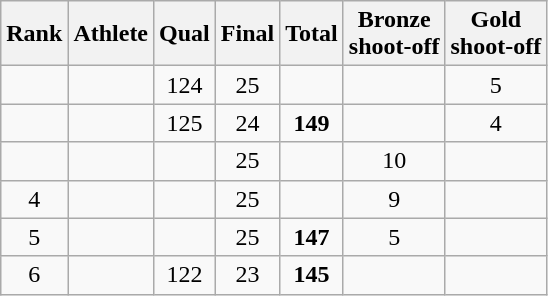<table class="wikitable sortable" style="text-align: center">
<tr>
<th>Rank</th>
<th>Athlete</th>
<th>Qual</th>
<th>Final</th>
<th>Total</th>
<th class="unsortable">Bronze<br>shoot-off</th>
<th class="unsortable">Gold<br>shoot-off</th>
</tr>
<tr>
<td></td>
<td align=left></td>
<td>124</td>
<td>25</td>
<td></td>
<td></td>
<td>5</td>
</tr>
<tr>
<td></td>
<td align=left></td>
<td>125</td>
<td>24</td>
<td><strong>149</strong></td>
<td></td>
<td>4</td>
</tr>
<tr>
<td></td>
<td align=left></td>
<td></td>
<td>25</td>
<td></td>
<td>10</td>
<td></td>
</tr>
<tr>
<td>4</td>
<td align=left></td>
<td></td>
<td>25</td>
<td></td>
<td>9</td>
<td></td>
</tr>
<tr>
<td>5</td>
<td align=left></td>
<td></td>
<td>25</td>
<td><strong>147</strong></td>
<td>5</td>
<td></td>
</tr>
<tr>
<td>6</td>
<td align=left></td>
<td>122</td>
<td>23</td>
<td><strong>145</strong></td>
<td></td>
<td></td>
</tr>
</table>
